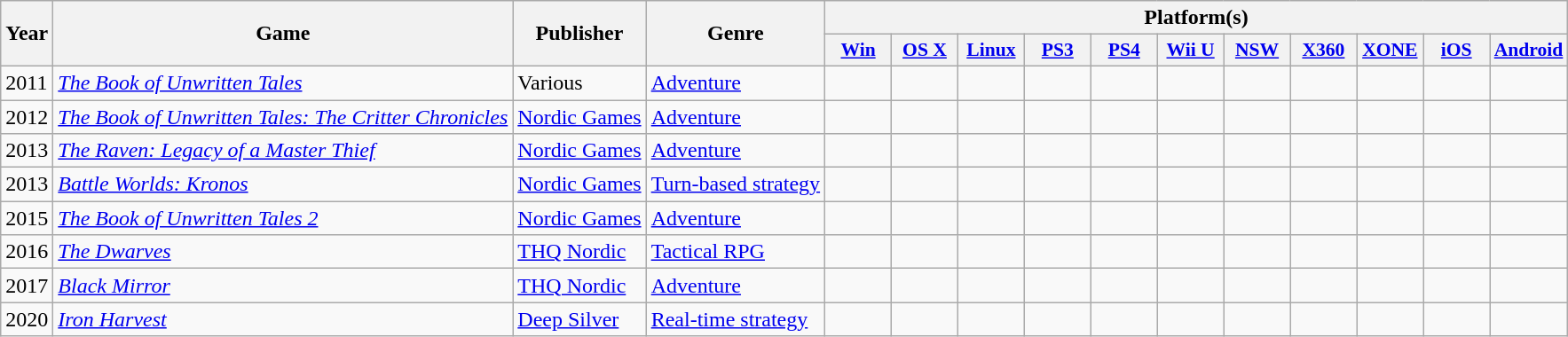<table class="wikitable sortable">
<tr>
<th rowspan="2">Year</th>
<th rowspan="2">Game</th>
<th class="unsortable" rowspan="2">Publisher</th>
<th class="unsortable" rowspan="2">Genre</th>
<th colspan="11">Platform(s)</th>
</tr>
<tr>
<th style="width:3em; font-size:90%" class="unsortable"><a href='#'>Win</a></th>
<th style="width:3em; font-size:90%" class="unsortable"><a href='#'>OS X</a></th>
<th style="width:3em; font-size:90%" class="unsortable"><a href='#'>Linux</a></th>
<th style="width:3em; font-size:90%" class="unsortable"><a href='#'>PS3</a></th>
<th style="width:3em; font-size:90%" class="unsortable"><a href='#'>PS4</a></th>
<th style="width:3em; font-size:90%" class="unsortable"><a href='#'>Wii U</a></th>
<th style="width:3em; font-size:90%" class="unsortable"><a href='#'>NSW</a></th>
<th style="width:3em; font-size:90%" class="unsortable"><a href='#'>X360</a></th>
<th style="width:3em; font-size:90%" class="unsortable"><a href='#'>XONE</a></th>
<th style="width:3em; font-size:90%" class="unsortable"><a href='#'>iOS</a></th>
<th style="width:3em; font-size:90%" class="unsortable"><a href='#'>Android</a></th>
</tr>
<tr>
<td>2011</td>
<td><em><a href='#'>The Book of Unwritten Tales</a></em></td>
<td>Various</td>
<td><a href='#'>Adventure</a></td>
<td></td>
<td></td>
<td></td>
<td></td>
<td></td>
<td></td>
<td></td>
<td></td>
<td></td>
<td></td>
<td></td>
</tr>
<tr>
<td>2012</td>
<td><em><a href='#'>The Book of Unwritten Tales: The Critter Chronicles</a></em></td>
<td><a href='#'>Nordic Games</a></td>
<td><a href='#'>Adventure</a></td>
<td></td>
<td></td>
<td></td>
<td></td>
<td></td>
<td></td>
<td></td>
<td></td>
<td></td>
<td></td>
<td></td>
</tr>
<tr>
<td>2013</td>
<td><em><a href='#'>The Raven: Legacy of a Master Thief</a></em></td>
<td><a href='#'>Nordic Games</a></td>
<td><a href='#'>Adventure</a></td>
<td></td>
<td></td>
<td></td>
<td></td>
<td></td>
<td></td>
<td></td>
<td></td>
<td></td>
<td></td>
<td></td>
</tr>
<tr>
<td>2013</td>
<td><em><a href='#'>Battle Worlds: Kronos</a></em></td>
<td><a href='#'>Nordic Games</a></td>
<td><a href='#'>Turn-based strategy</a></td>
<td></td>
<td></td>
<td></td>
<td></td>
<td></td>
<td></td>
<td></td>
<td></td>
<td></td>
<td></td>
<td></td>
</tr>
<tr>
<td>2015</td>
<td><em><a href='#'>The Book of Unwritten Tales 2</a></em></td>
<td><a href='#'>Nordic Games</a></td>
<td><a href='#'>Adventure</a></td>
<td></td>
<td></td>
<td></td>
<td></td>
<td></td>
<td></td>
<td></td>
<td></td>
<td></td>
<td></td>
<td></td>
</tr>
<tr>
<td>2016</td>
<td><em><a href='#'>The Dwarves</a></em></td>
<td><a href='#'>THQ Nordic</a></td>
<td><a href='#'>Tactical RPG</a></td>
<td></td>
<td></td>
<td></td>
<td></td>
<td></td>
<td></td>
<td></td>
<td></td>
<td></td>
<td></td>
<td></td>
</tr>
<tr>
<td>2017</td>
<td><em><a href='#'>Black Mirror</a></em></td>
<td><a href='#'>THQ Nordic</a></td>
<td><a href='#'>Adventure</a></td>
<td></td>
<td></td>
<td></td>
<td></td>
<td></td>
<td></td>
<td></td>
<td></td>
<td></td>
<td></td>
<td></td>
</tr>
<tr>
<td>2020</td>
<td><em><a href='#'>Iron Harvest</a></em></td>
<td><a href='#'>Deep Silver</a></td>
<td><a href='#'>Real-time strategy</a></td>
<td></td>
<td></td>
<td></td>
<td></td>
<td></td>
<td></td>
<td></td>
<td></td>
<td></td>
<td></td>
<td></td>
</tr>
</table>
